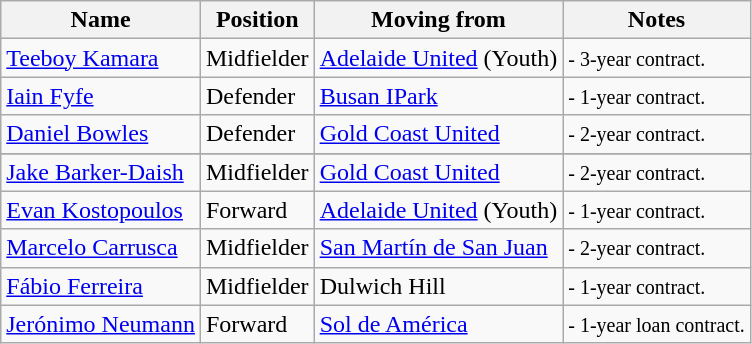<table class="wikitable">
<tr>
<th>Name</th>
<th>Position</th>
<th>Moving from</th>
<th>Notes</th>
</tr>
<tr>
<td> <a href='#'>Teeboy Kamara</a></td>
<td>Midfielder</td>
<td> <a href='#'>Adelaide United</a> (Youth)</td>
<td><small>- 3-year contract.</small></td>
</tr>
<tr>
<td> <a href='#'>Iain Fyfe</a></td>
<td>Defender</td>
<td> <a href='#'>Busan IPark</a></td>
<td><small>- 1-year contract.</small></td>
</tr>
<tr>
<td> <a href='#'>Daniel Bowles</a></td>
<td>Defender</td>
<td> <a href='#'>Gold Coast United</a></td>
<td><small>- 2-year contract.</small></td>
</tr>
<tr>
</tr>
<tr>
<td> <a href='#'>Jake Barker-Daish</a></td>
<td>Midfielder</td>
<td> <a href='#'>Gold Coast United</a></td>
<td><small>- 2-year contract.</small></td>
</tr>
<tr>
<td> <a href='#'>Evan Kostopoulos</a></td>
<td>Forward</td>
<td> <a href='#'>Adelaide United</a> (Youth)</td>
<td><small>- 1-year contract.</small></td>
</tr>
<tr>
<td> <a href='#'>Marcelo Carrusca</a></td>
<td>Midfielder</td>
<td> <a href='#'>San Martín de San Juan</a></td>
<td><small>- 2-year contract.</small></td>
</tr>
<tr>
<td> <a href='#'>Fábio Ferreira</a></td>
<td>Midfielder</td>
<td> Dulwich Hill</td>
<td><small>- 1-year contract.</small></td>
</tr>
<tr>
<td> <a href='#'>Jerónimo Neumann</a></td>
<td>Forward</td>
<td> <a href='#'>Sol de América</a></td>
<td><small>- 1-year loan contract.</small></td>
</tr>
</table>
